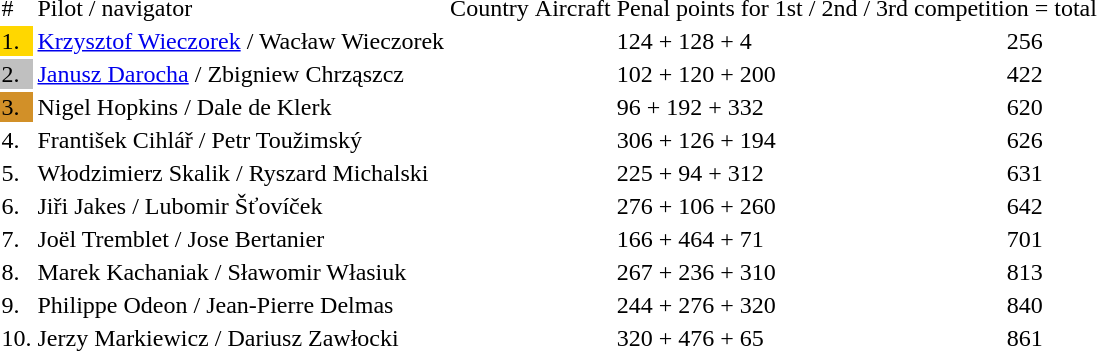<table>
<tr>
<td>#</td>
<td>Pilot / navigator</td>
<td>Country</td>
<td>Aircraft</td>
<td colspan=2>Penal points for 1st / 2nd / 3rd competition = total</td>
</tr>
<tr>
<td bgcolor=gold>1.</td>
<td><a href='#'>Krzysztof Wieczorek</a> / Wacław Wieczorek</td>
<td></td>
<td></td>
<td>124 + 128 + 4</td>
<td>256</td>
</tr>
<tr>
<td bgcolor=silver>2.</td>
<td><a href='#'>Janusz Darocha</a> / Zbigniew Chrząszcz</td>
<td></td>
<td></td>
<td>102 + 120 + 200</td>
<td>422</td>
</tr>
<tr>
<td bgcolor=#D29028>3.</td>
<td>Nigel Hopkins / Dale de Klerk</td>
<td></td>
<td></td>
<td>96 + 192 + 332</td>
<td>620</td>
</tr>
<tr>
<td>4.</td>
<td>František Cihlář / Petr Toužimský</td>
<td></td>
<td></td>
<td>306 + 126 + 194</td>
<td>626</td>
</tr>
<tr>
<td>5.</td>
<td>Włodzimierz Skalik / Ryszard Michalski</td>
<td></td>
<td></td>
<td>225 + 94 + 312</td>
<td>631</td>
</tr>
<tr>
<td>6.</td>
<td>Jiři Jakes / Lubomir Šťovíček</td>
<td></td>
<td></td>
<td>276 + 106 + 260</td>
<td>642</td>
</tr>
<tr>
<td>7.</td>
<td>Joël Tremblet / Jose Bertanier</td>
<td></td>
<td></td>
<td>166 + 464 + 71</td>
<td>701</td>
</tr>
<tr>
<td>8.</td>
<td>Marek Kachaniak / Sławomir Własiuk</td>
<td></td>
<td></td>
<td>267 + 236 + 310</td>
<td>813</td>
</tr>
<tr>
<td>9.</td>
<td>Philippe Odeon / Jean-Pierre Delmas</td>
<td></td>
<td></td>
<td>244 + 276 + 320</td>
<td>840</td>
</tr>
<tr>
<td>10.</td>
<td>Jerzy Markiewicz / Dariusz Zawłocki</td>
<td></td>
<td></td>
<td>320 + 476 + 65</td>
<td>861</td>
</tr>
</table>
